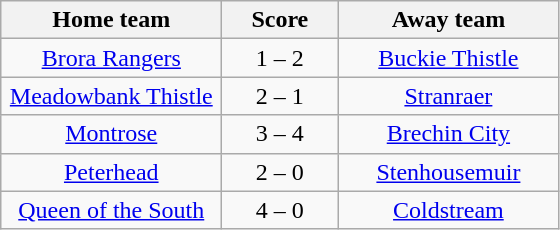<table class="wikitable" style="text-align: center">
<tr>
<th width=140>Home team</th>
<th width=70>Score</th>
<th width=140>Away team</th>
</tr>
<tr>
<td><a href='#'>Brora Rangers</a></td>
<td>1 – 2</td>
<td><a href='#'>Buckie Thistle</a></td>
</tr>
<tr>
<td><a href='#'>Meadowbank Thistle</a></td>
<td>2 – 1</td>
<td><a href='#'>Stranraer</a></td>
</tr>
<tr>
<td><a href='#'>Montrose</a></td>
<td>3 – 4</td>
<td><a href='#'>Brechin City</a></td>
</tr>
<tr>
<td><a href='#'>Peterhead</a></td>
<td>2 – 0</td>
<td><a href='#'>Stenhousemuir</a></td>
</tr>
<tr>
<td><a href='#'>Queen of the South</a></td>
<td>4 – 0</td>
<td><a href='#'>Coldstream</a></td>
</tr>
</table>
